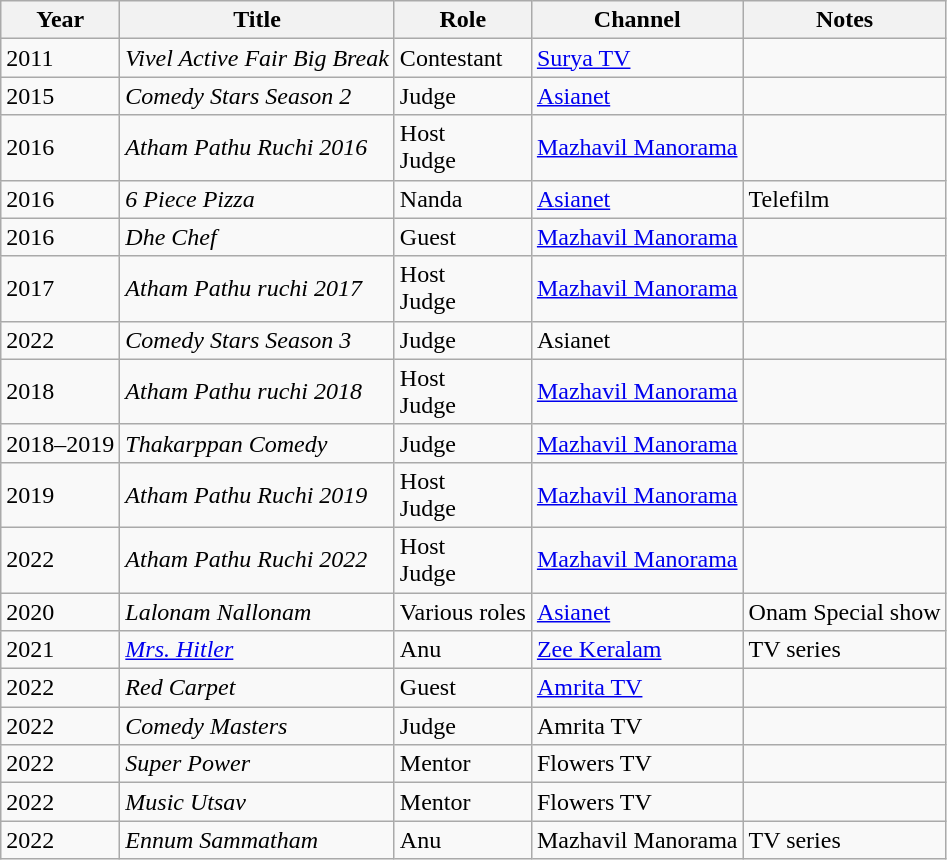<table class="wikitable sortable">
<tr>
<th>Year</th>
<th>Title</th>
<th>Role</th>
<th>Channel</th>
<th class="unsortable">Notes</th>
</tr>
<tr>
<td>2011</td>
<td><em>Vivel Active Fair Big Break</em></td>
<td>Contestant</td>
<td><a href='#'>Surya TV</a></td>
<td></td>
</tr>
<tr>
<td>2015</td>
<td><em>Comedy Stars Season 2</em></td>
<td>Judge</td>
<td><a href='#'>Asianet</a></td>
<td></td>
</tr>
<tr>
<td>2016</td>
<td><em>Atham Pathu Ruchi 2016 </em></td>
<td>Host<br>Judge</td>
<td><a href='#'>Mazhavil Manorama</a></td>
<td></td>
</tr>
<tr>
<td>2016</td>
<td><em>6 Piece Pizza</em></td>
<td>Nanda</td>
<td><a href='#'>Asianet</a></td>
<td>Telefilm</td>
</tr>
<tr>
<td>2016</td>
<td><em>Dhe Chef</em></td>
<td>Guest</td>
<td><a href='#'>Mazhavil Manorama</a></td>
<td></td>
</tr>
<tr>
<td>2017</td>
<td><em>Atham Pathu ruchi 2017</em></td>
<td>Host<br>Judge</td>
<td><a href='#'>Mazhavil Manorama</a></td>
<td></td>
</tr>
<tr>
<td>2022</td>
<td><em>Comedy Stars Season 3</em></td>
<td>Judge</td>
<td>Asianet</td>
<td></td>
</tr>
<tr>
<td>2018</td>
<td><em>Atham Pathu ruchi 2018</em></td>
<td>Host<br>Judge</td>
<td><a href='#'>Mazhavil Manorama</a></td>
<td></td>
</tr>
<tr>
<td>2018–2019</td>
<td><em>Thakarppan Comedy</em></td>
<td>Judge</td>
<td><a href='#'>Mazhavil Manorama</a></td>
<td></td>
</tr>
<tr>
<td>2019</td>
<td><em>Atham Pathu Ruchi 2019 </em></td>
<td>Host<br>Judge</td>
<td><a href='#'>Mazhavil Manorama</a></td>
<td></td>
</tr>
<tr>
<td>2022</td>
<td><em>Atham Pathu Ruchi 2022 </em></td>
<td>Host<br>Judge</td>
<td><a href='#'>Mazhavil Manorama</a></td>
<td></td>
</tr>
<tr>
<td>2020</td>
<td><em>Lalonam Nallonam</em></td>
<td>Various roles</td>
<td><a href='#'>Asianet</a></td>
<td>Onam Special show</td>
</tr>
<tr>
<td>2021</td>
<td><em><a href='#'>Mrs. Hitler</a></em></td>
<td>Anu</td>
<td><a href='#'>Zee Keralam</a></td>
<td>TV series</td>
</tr>
<tr>
<td>2022</td>
<td><em>Red Carpet</em></td>
<td>Guest</td>
<td><a href='#'>Amrita TV</a></td>
<td></td>
</tr>
<tr>
<td>2022</td>
<td><em>Comedy Masters</em></td>
<td>Judge</td>
<td>Amrita TV</td>
<td></td>
</tr>
<tr>
<td>2022</td>
<td><em>Super Power</em></td>
<td>Mentor</td>
<td>Flowers TV</td>
<td></td>
</tr>
<tr>
<td>2022</td>
<td><em>Music Utsav</em></td>
<td>Mentor</td>
<td>Flowers TV</td>
<td></td>
</tr>
<tr>
<td>2022</td>
<td><em>Ennum Sammatham</em></td>
<td>Anu</td>
<td>Mazhavil Manorama</td>
<td>TV series</td>
</tr>
</table>
